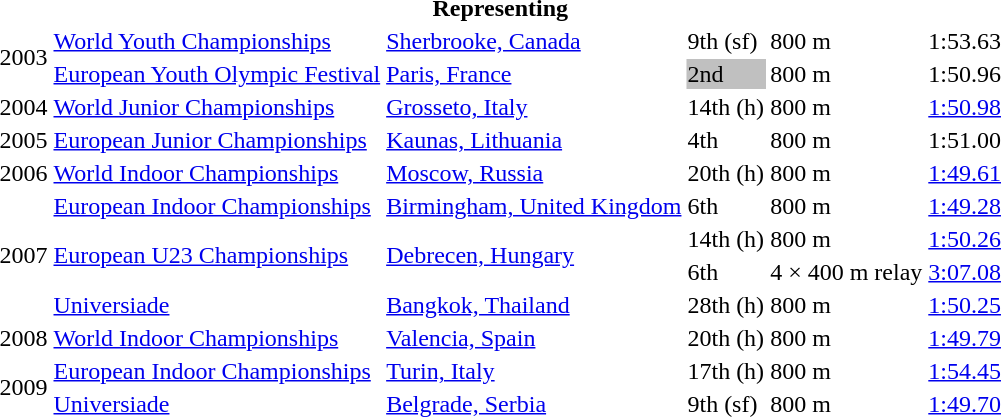<table>
<tr>
<th colspan="6">Representing </th>
</tr>
<tr>
<td rowspan=2>2003</td>
<td><a href='#'>World Youth Championships</a></td>
<td><a href='#'>Sherbrooke, Canada</a></td>
<td>9th (sf)</td>
<td>800 m</td>
<td>1:53.63</td>
</tr>
<tr>
<td><a href='#'>European Youth Olympic Festival</a></td>
<td><a href='#'>Paris, France</a></td>
<td bgcolor=silver>2nd</td>
<td>800 m</td>
<td>1:50.96</td>
</tr>
<tr>
<td>2004</td>
<td><a href='#'>World Junior Championships</a></td>
<td><a href='#'>Grosseto, Italy</a></td>
<td>14th (h)</td>
<td>800 m</td>
<td><a href='#'>1:50.98</a></td>
</tr>
<tr>
<td>2005</td>
<td><a href='#'>European Junior Championships</a></td>
<td><a href='#'>Kaunas, Lithuania</a></td>
<td>4th</td>
<td>800 m</td>
<td>1:51.00</td>
</tr>
<tr>
<td>2006</td>
<td><a href='#'>World Indoor Championships</a></td>
<td><a href='#'>Moscow, Russia</a></td>
<td>20th (h)</td>
<td>800 m</td>
<td><a href='#'>1:49.61</a></td>
</tr>
<tr>
<td rowspan=4>2007</td>
<td><a href='#'>European Indoor Championships</a></td>
<td><a href='#'>Birmingham, United Kingdom</a></td>
<td>6th</td>
<td>800 m</td>
<td><a href='#'>1:49.28</a></td>
</tr>
<tr>
<td rowspan=2><a href='#'>European U23 Championships</a></td>
<td rowspan=2><a href='#'>Debrecen, Hungary</a></td>
<td>14th (h)</td>
<td>800 m</td>
<td><a href='#'>1:50.26</a></td>
</tr>
<tr>
<td>6th</td>
<td>4 × 400 m relay</td>
<td><a href='#'>3:07.08</a></td>
</tr>
<tr>
<td><a href='#'>Universiade</a></td>
<td><a href='#'>Bangkok, Thailand</a></td>
<td>28th (h)</td>
<td>800 m</td>
<td><a href='#'>1:50.25</a></td>
</tr>
<tr>
<td>2008</td>
<td><a href='#'>World Indoor Championships</a></td>
<td><a href='#'>Valencia, Spain</a></td>
<td>20th (h)</td>
<td>800 m</td>
<td><a href='#'>1:49.79</a></td>
</tr>
<tr>
<td rowspan=2>2009</td>
<td><a href='#'>European Indoor Championships</a></td>
<td><a href='#'>Turin, Italy</a></td>
<td>17th (h)</td>
<td>800 m</td>
<td><a href='#'>1:54.45</a></td>
</tr>
<tr>
<td><a href='#'>Universiade</a></td>
<td><a href='#'>Belgrade, Serbia</a></td>
<td>9th (sf)</td>
<td>800 m</td>
<td><a href='#'>1:49.70</a></td>
</tr>
</table>
